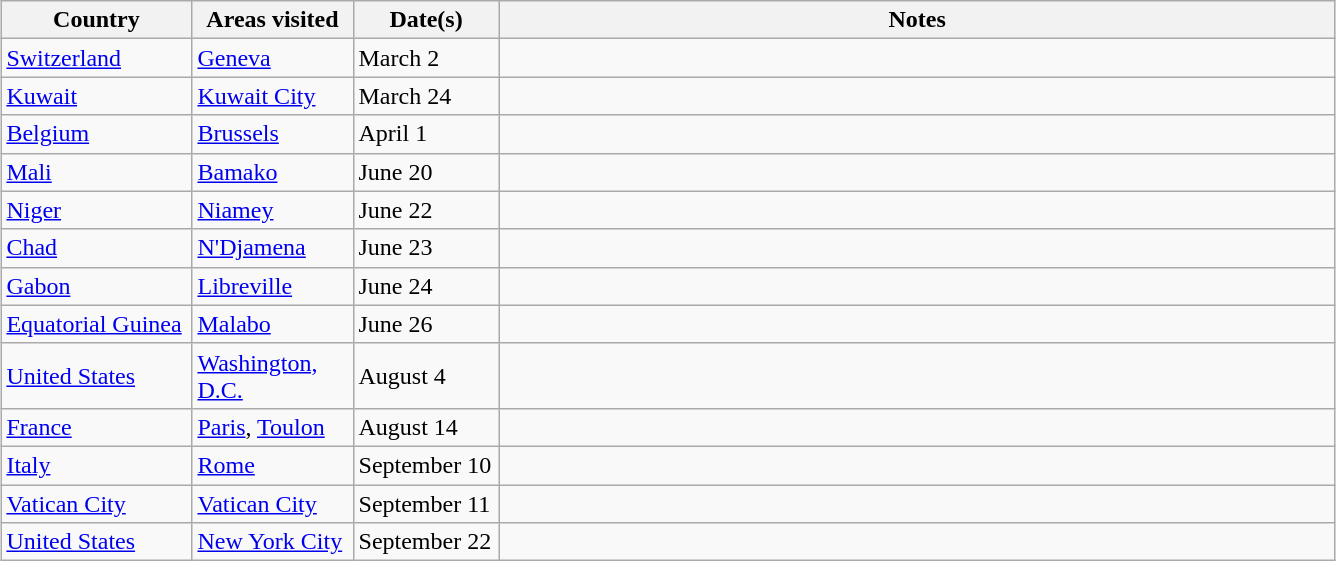<table class="wikitable outercollapse" style="margin: 1em auto 1em auto">
<tr>
<th width=120>Country</th>
<th width=100>Areas visited</th>
<th width=90>Date(s)</th>
<th width=550>Notes</th>
</tr>
<tr>
<td> <a href='#'>Switzerland</a></td>
<td><a href='#'>Geneva</a></td>
<td>March 2</td>
<td></td>
</tr>
<tr>
<td> <a href='#'>Kuwait</a></td>
<td><a href='#'>Kuwait City</a></td>
<td>March 24</td>
<td></td>
</tr>
<tr>
<td> <a href='#'>Belgium</a></td>
<td><a href='#'>Brussels</a></td>
<td>April 1</td>
<td></td>
</tr>
<tr>
<td> <a href='#'>Mali</a></td>
<td><a href='#'>Bamako</a></td>
<td>June 20</td>
<td></td>
</tr>
<tr>
<td> <a href='#'>Niger</a></td>
<td><a href='#'>Niamey</a></td>
<td>June 22</td>
<td></td>
</tr>
<tr>
<td> <a href='#'>Chad</a></td>
<td><a href='#'>N'Djamena</a></td>
<td>June 23</td>
<td></td>
</tr>
<tr>
<td> <a href='#'>Gabon</a></td>
<td><a href='#'>Libreville</a></td>
<td>June 24</td>
<td></td>
</tr>
<tr>
<td> <a href='#'>Equatorial Guinea</a></td>
<td><a href='#'>Malabo</a></td>
<td>June 26</td>
<td></td>
</tr>
<tr>
<td> <a href='#'>United States</a></td>
<td><a href='#'>Washington, D.C.</a></td>
<td>August 4</td>
<td></td>
</tr>
<tr>
<td> <a href='#'>France</a></td>
<td><a href='#'>Paris</a>, <a href='#'>Toulon</a></td>
<td>August 14</td>
<td></td>
</tr>
<tr>
<td> <a href='#'>Italy</a></td>
<td><a href='#'>Rome</a></td>
<td>September 10</td>
<td></td>
</tr>
<tr>
<td> <a href='#'>Vatican City</a></td>
<td><a href='#'>Vatican City</a></td>
<td>September 11</td>
<td></td>
</tr>
<tr>
<td> <a href='#'>United States</a></td>
<td><a href='#'>New York City</a></td>
<td>September 22</td>
<td></td>
</tr>
</table>
